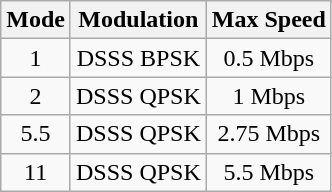<table class="wikitable" style="text-align:center ">
<tr>
<th>Mode</th>
<th>Modulation</th>
<th>Max Speed</th>
</tr>
<tr>
<td>1</td>
<td>DSSS BPSK</td>
<td>0.5 Mbps</td>
</tr>
<tr>
<td>2</td>
<td>DSSS QPSK</td>
<td>1 Mbps</td>
</tr>
<tr>
<td>5.5</td>
<td>DSSS QPSK</td>
<td>2.75 Mbps</td>
</tr>
<tr>
<td>11</td>
<td>DSSS QPSK</td>
<td>5.5 Mbps</td>
</tr>
</table>
